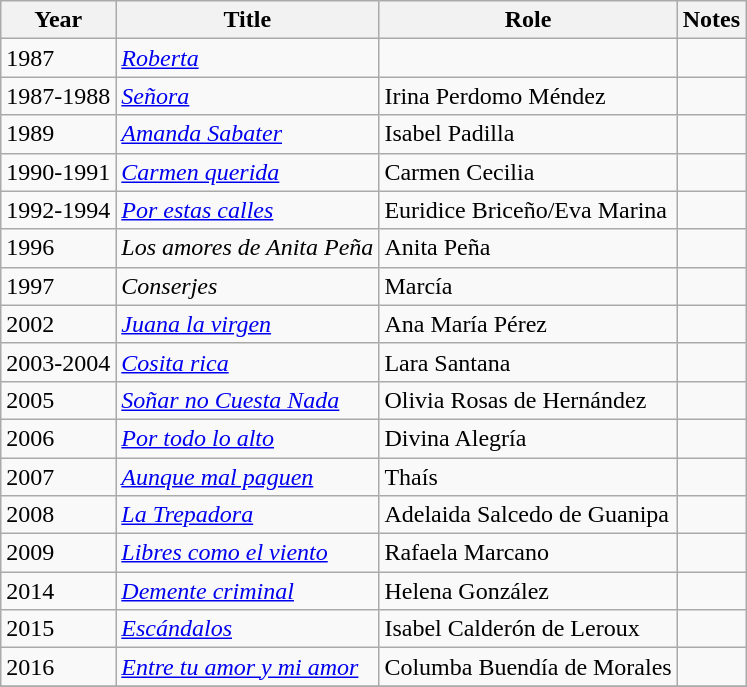<table class="wikitable sortable">
<tr>
<th>Year</th>
<th>Title</th>
<th>Role</th>
<th>Notes</th>
</tr>
<tr>
<td>1987</td>
<td><em><a href='#'>Roberta</a></em></td>
<td></td>
<td></td>
</tr>
<tr>
<td>1987-1988</td>
<td><em><a href='#'>Señora</a></em></td>
<td>Irina Perdomo Méndez</td>
<td></td>
</tr>
<tr>
<td>1989</td>
<td><em><a href='#'>Amanda Sabater</a></em></td>
<td>Isabel Padilla</td>
<td></td>
</tr>
<tr>
<td>1990-1991</td>
<td><em><a href='#'>Carmen querida</a></em></td>
<td>Carmen Cecilia</td>
<td></td>
</tr>
<tr>
<td>1992-1994</td>
<td><em><a href='#'>Por estas calles</a></em></td>
<td>Euridice Briceño/Eva Marina</td>
<td></td>
</tr>
<tr>
<td>1996</td>
<td><em>Los amores de Anita Peña</em></td>
<td>Anita Peña</td>
<td></td>
</tr>
<tr>
<td>1997</td>
<td><em>Conserjes</em></td>
<td>Marcía</td>
<td></td>
</tr>
<tr>
<td>2002</td>
<td><em><a href='#'>Juana la virgen</a></em></td>
<td>Ana María Pérez</td>
<td></td>
</tr>
<tr>
<td>2003-2004</td>
<td><em><a href='#'>Cosita rica</a></em></td>
<td>Lara Santana</td>
<td></td>
</tr>
<tr>
<td>2005</td>
<td><em><a href='#'>Soñar no Cuesta Nada</a></em></td>
<td>Olivia Rosas de Hernández</td>
<td></td>
</tr>
<tr>
<td>2006</td>
<td><em><a href='#'>Por todo lo alto</a></em></td>
<td>Divina Alegría</td>
<td></td>
</tr>
<tr>
<td>2007</td>
<td><em><a href='#'>Aunque mal paguen</a></em></td>
<td>Thaís</td>
<td></td>
</tr>
<tr>
<td>2008</td>
<td><em><a href='#'>La Trepadora</a></em></td>
<td>Adelaida Salcedo de Guanipa</td>
<td></td>
</tr>
<tr>
<td>2009</td>
<td><em><a href='#'>Libres como el viento</a></em></td>
<td>Rafaela Marcano</td>
<td></td>
</tr>
<tr>
<td>2014</td>
<td><em><a href='#'>Demente criminal</a></em></td>
<td>Helena González</td>
<td></td>
</tr>
<tr>
<td>2015</td>
<td><em><a href='#'>Escándalos</a></em></td>
<td>Isabel Calderón de Leroux</td>
<td></td>
</tr>
<tr>
<td>2016</td>
<td><em><a href='#'>Entre tu amor y mi amor</a></em></td>
<td>Columba Buendía de Morales</td>
<td></td>
</tr>
<tr>
</tr>
</table>
